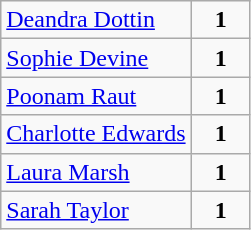<table class="wikitable">
<tr>
<td> <a href='#'>Deandra Dottin</a></td>
<td>    <strong>1</strong>   </td>
</tr>
<tr>
<td> <a href='#'>Sophie Devine</a></td>
<td>    <strong>1</strong>   </td>
</tr>
<tr>
<td> <a href='#'>Poonam Raut</a></td>
<td>    <strong>1</strong>   </td>
</tr>
<tr>
<td> <a href='#'>Charlotte Edwards</a></td>
<td>    <strong>1</strong>   </td>
</tr>
<tr>
<td> <a href='#'>Laura Marsh</a></td>
<td>    <strong>1</strong>   </td>
</tr>
<tr>
<td> <a href='#'>Sarah Taylor</a></td>
<td>    <strong>1</strong>   </td>
</tr>
</table>
